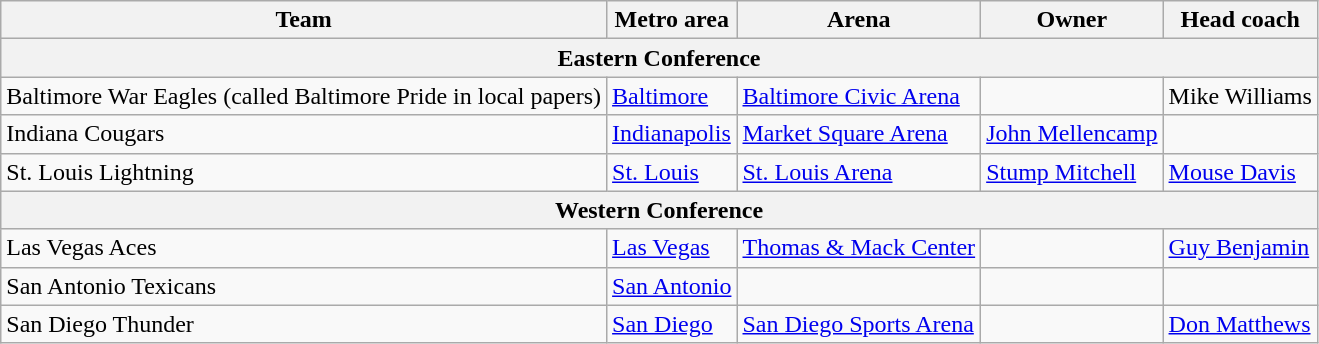<table class="wikitable" style="text-align:left">
<tr>
<th>Team</th>
<th>Metro area</th>
<th>Arena</th>
<th>Owner</th>
<th>Head coach</th>
</tr>
<tr>
<th colspan=5>Eastern Conference</th>
</tr>
<tr>
<td>Baltimore War Eagles (called Baltimore Pride in local papers)</td>
<td><a href='#'>Baltimore</a></td>
<td><a href='#'>Baltimore Civic Arena</a></td>
<td></td>
<td>Mike Williams</td>
</tr>
<tr>
<td>Indiana Cougars</td>
<td><a href='#'>Indianapolis</a></td>
<td><a href='#'>Market Square Arena</a></td>
<td><a href='#'>John Mellencamp</a></td>
<td></td>
</tr>
<tr>
<td>St. Louis Lightning</td>
<td><a href='#'>St. Louis</a></td>
<td><a href='#'>St. Louis Arena</a></td>
<td><a href='#'>Stump Mitchell</a></td>
<td><a href='#'>Mouse Davis</a></td>
</tr>
<tr>
<th colspan=5>Western Conference</th>
</tr>
<tr>
<td>Las Vegas Aces</td>
<td><a href='#'>Las Vegas</a></td>
<td><a href='#'>Thomas & Mack Center</a></td>
<td></td>
<td><a href='#'>Guy Benjamin</a></td>
</tr>
<tr>
<td>San Antonio Texicans</td>
<td><a href='#'>San Antonio</a></td>
<td></td>
<td></td>
<td></td>
</tr>
<tr>
<td>San Diego Thunder</td>
<td><a href='#'>San Diego</a></td>
<td><a href='#'>San Diego Sports Arena</a></td>
<td></td>
<td><a href='#'>Don Matthews</a></td>
</tr>
</table>
